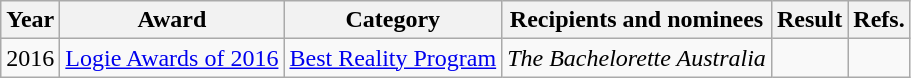<table class="wikitable">
<tr>
<th>Year</th>
<th>Award</th>
<th>Category</th>
<th>Recipients and nominees</th>
<th>Result</th>
<th>Refs.</th>
</tr>
<tr>
<td>2016</td>
<td><a href='#'>Logie Awards of 2016</a></td>
<td><a href='#'>Best Reality Program</a></td>
<td><em>The Bachelorette Australia</em></td>
<td></td>
<td></td>
</tr>
</table>
